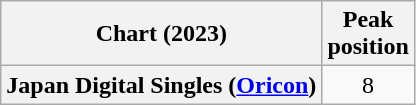<table class="wikitable plainrowheaders" style="text-align:center">
<tr>
<th scope="col">Chart (2023)</th>
<th scope="col">Peak<br>position</th>
</tr>
<tr>
<th scope="row">Japan Digital Singles (<a href='#'>Oricon</a>)</th>
<td>8</td>
</tr>
</table>
